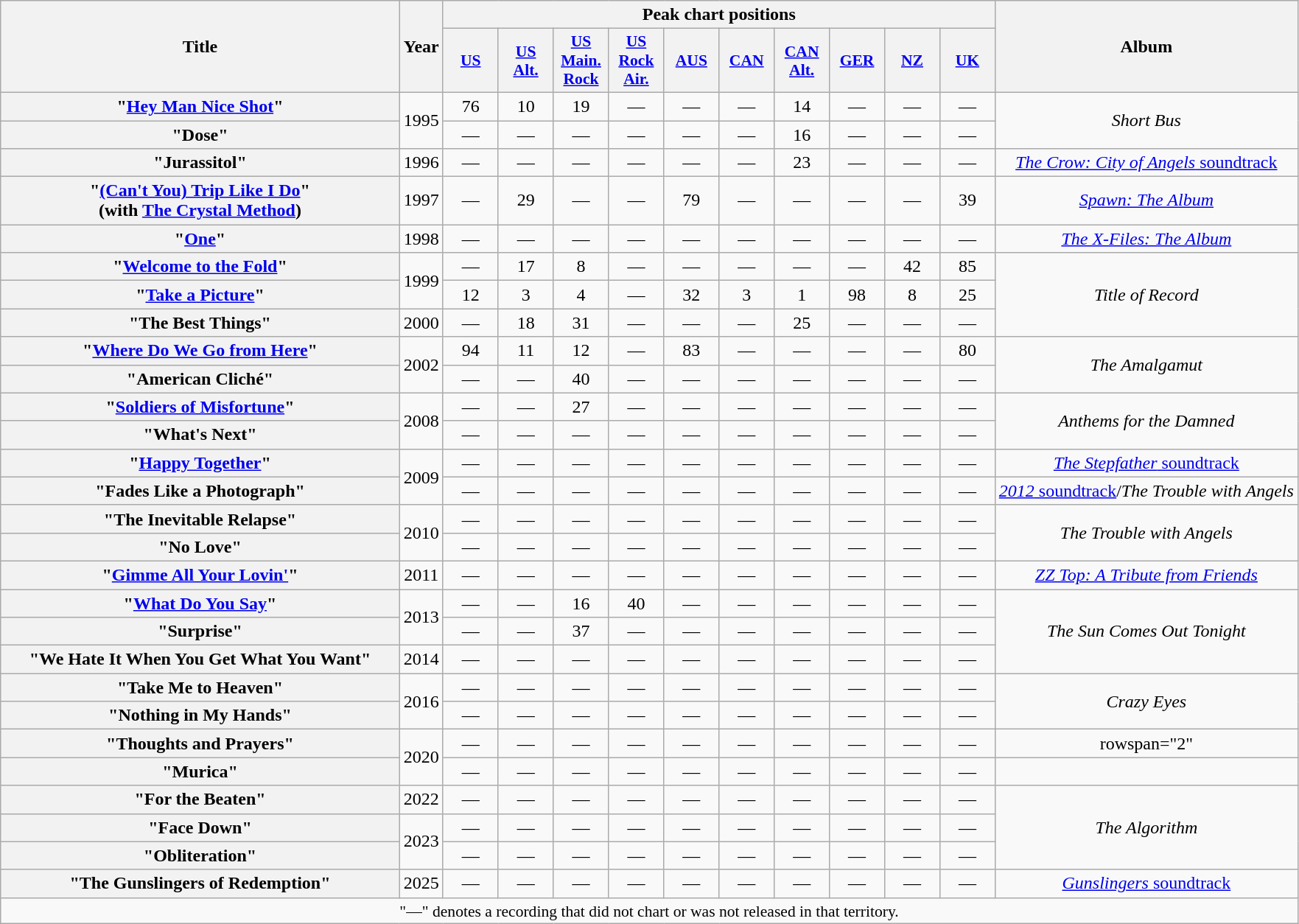<table class="wikitable plainrowheaders" style="text-align:center;">
<tr>
<th scope="col" rowspan="2" style="width:22.1em;">Title</th>
<th scope="col" rowspan="2">Year</th>
<th scope="col" colspan="10">Peak chart positions</th>
<th scope="col" rowspan="2">Album</th>
</tr>
<tr>
<th scope="col" style="width:3em;font-size:90%;"><a href='#'>US</a><br></th>
<th scope="col" style="width:3em;font-size:90%;"><a href='#'>US<br>Alt.</a><br></th>
<th scope="col" style="width:3em;font-size:90%;"><a href='#'>US<br>Main. Rock</a><br></th>
<th scope="col" style="width:3em;font-size:90%;"><a href='#'>US<br>Rock<br>Air.</a><br></th>
<th scope="col" style="width:3em;font-size:90%;"><a href='#'>AUS</a><br></th>
<th scope="col" style="width:3em;font-size:90%;"><a href='#'>CAN</a><br></th>
<th scope="col" style="width:3em;font-size:90%;"><a href='#'>CAN<br>Alt.</a><br></th>
<th scope="col" style="width:3em;font-size:90%;"><a href='#'>GER</a><br></th>
<th scope="col" style="width:3em;font-size:90%;"><a href='#'>NZ</a><br></th>
<th scope="col" style="width:3em;font-size:90%;"><a href='#'>UK</a><br></th>
</tr>
<tr>
<th scope="row">"<a href='#'>Hey Man Nice Shot</a>"</th>
<td rowspan="2">1995</td>
<td>76</td>
<td>10</td>
<td>19</td>
<td>—</td>
<td>—</td>
<td>—</td>
<td>14</td>
<td>—</td>
<td>—</td>
<td>—</td>
<td rowspan="2"><em>Short Bus</em></td>
</tr>
<tr>
<th scope="row">"Dose"</th>
<td>—</td>
<td>—</td>
<td>—</td>
<td>—</td>
<td>—</td>
<td>—</td>
<td>16</td>
<td>—</td>
<td>—</td>
<td>—</td>
</tr>
<tr>
<th scope="row">"Jurassitol"</th>
<td>1996</td>
<td>—</td>
<td>—</td>
<td>—</td>
<td>—</td>
<td>—</td>
<td>—</td>
<td>23</td>
<td>—</td>
<td>—</td>
<td>—</td>
<td><a href='#'><em>The Crow: City of Angels</em> soundtrack</a></td>
</tr>
<tr>
<th scope="row">"<a href='#'>(Can't You) Trip Like I Do</a>"<br><span>(with <a href='#'>The Crystal Method</a>)</span></th>
<td>1997</td>
<td>—</td>
<td>29</td>
<td>—</td>
<td>—</td>
<td>79</td>
<td>—</td>
<td>—</td>
<td>—</td>
<td>—</td>
<td>39</td>
<td><em><a href='#'>Spawn: The Album</a></em></td>
</tr>
<tr>
<th scope="row">"<a href='#'>One</a>"</th>
<td>1998</td>
<td>—</td>
<td>—</td>
<td>—</td>
<td>—</td>
<td>—</td>
<td>—</td>
<td>—</td>
<td>—</td>
<td>—</td>
<td>—</td>
<td><em><a href='#'>The X-Files: The Album</a></em></td>
</tr>
<tr>
<th scope="row">"<a href='#'>Welcome to the Fold</a>"</th>
<td rowspan="2">1999</td>
<td>—</td>
<td>17</td>
<td>8</td>
<td>—</td>
<td>—</td>
<td>—</td>
<td>—</td>
<td>—</td>
<td>42</td>
<td>85</td>
<td rowspan="3"><em>Title of Record</em></td>
</tr>
<tr>
<th scope="row">"<a href='#'>Take a Picture</a>"</th>
<td>12</td>
<td>3</td>
<td>4</td>
<td>—</td>
<td>32</td>
<td>3</td>
<td>1</td>
<td>98</td>
<td>8</td>
<td>25</td>
</tr>
<tr>
<th scope="row">"The Best Things"</th>
<td>2000</td>
<td>—</td>
<td>18</td>
<td>31</td>
<td>—</td>
<td>—</td>
<td>—</td>
<td>25</td>
<td>—</td>
<td>—</td>
<td>—</td>
</tr>
<tr>
<th scope="row">"<a href='#'>Where Do We Go from Here</a>"</th>
<td rowspan="2">2002</td>
<td>94</td>
<td>11</td>
<td>12</td>
<td>—</td>
<td>83</td>
<td>—</td>
<td>—</td>
<td>—</td>
<td>—</td>
<td>80</td>
<td rowspan="2"><em>The Amalgamut</em></td>
</tr>
<tr>
<th scope="row">"American Cliché"</th>
<td>—</td>
<td>—</td>
<td>40</td>
<td>—</td>
<td>—</td>
<td>—</td>
<td>—</td>
<td>—</td>
<td>—</td>
<td>—</td>
</tr>
<tr>
<th scope="row">"<a href='#'>Soldiers of Misfortune</a>"</th>
<td rowspan="2">2008</td>
<td>—</td>
<td>—</td>
<td>27</td>
<td>—</td>
<td>—</td>
<td>—</td>
<td>—</td>
<td>—</td>
<td>—</td>
<td>—</td>
<td rowspan="2"><em>Anthems for the Damned</em></td>
</tr>
<tr>
<th scope="row">"What's Next"</th>
<td>—</td>
<td>—</td>
<td>—</td>
<td>—</td>
<td>—</td>
<td>—</td>
<td>—</td>
<td>—</td>
<td>—</td>
<td>—</td>
</tr>
<tr>
<th scope="row">"<a href='#'>Happy Together</a>"</th>
<td rowspan="2">2009</td>
<td>—</td>
<td>—</td>
<td>—</td>
<td>—</td>
<td>—</td>
<td>—</td>
<td>—</td>
<td>—</td>
<td>—</td>
<td>—</td>
<td><a href='#'><em>The Stepfather</em> soundtrack</a></td>
</tr>
<tr>
<th scope="row">"Fades Like a Photograph"</th>
<td>—</td>
<td>—</td>
<td>—</td>
<td>—</td>
<td>—</td>
<td>—</td>
<td>—</td>
<td>—</td>
<td>—</td>
<td>—</td>
<td><a href='#'><em>2012</em> soundtrack</a>/<em>The Trouble with Angels</em></td>
</tr>
<tr>
<th scope="row">"The Inevitable Relapse"</th>
<td rowspan="2">2010</td>
<td>—</td>
<td>—</td>
<td>—</td>
<td>—</td>
<td>—</td>
<td>—</td>
<td>—</td>
<td>—</td>
<td>—</td>
<td>—</td>
<td rowspan="2"><em>The Trouble with Angels</em></td>
</tr>
<tr>
<th scope="row">"No Love"</th>
<td>—</td>
<td>—</td>
<td>—</td>
<td>—</td>
<td>—</td>
<td>—</td>
<td>—</td>
<td>—</td>
<td>—</td>
<td>—</td>
</tr>
<tr>
<th scope="row">"<a href='#'>Gimme All Your Lovin'</a>"</th>
<td>2011</td>
<td>—</td>
<td>—</td>
<td>—</td>
<td>—</td>
<td>—</td>
<td>—</td>
<td>—</td>
<td>—</td>
<td>—</td>
<td>—</td>
<td><em><a href='#'>ZZ Top: A Tribute from Friends</a></em></td>
</tr>
<tr>
<th scope="row">"<a href='#'>What Do You Say</a>"</th>
<td rowspan="2">2013</td>
<td>—</td>
<td>—</td>
<td>16</td>
<td>40</td>
<td>—</td>
<td>—</td>
<td>—</td>
<td>—</td>
<td>—</td>
<td>—</td>
<td rowspan="3"><em>The Sun Comes Out Tonight</em></td>
</tr>
<tr>
<th scope="row">"Surprise"</th>
<td>—</td>
<td>—</td>
<td>37</td>
<td>—</td>
<td>—</td>
<td>—</td>
<td>—</td>
<td>—</td>
<td>—</td>
<td>—</td>
</tr>
<tr>
<th scope="row">"We Hate It When You Get What You Want"</th>
<td>2014</td>
<td>—</td>
<td>—</td>
<td>—</td>
<td>—</td>
<td>—</td>
<td>—</td>
<td>—</td>
<td>—</td>
<td>—</td>
<td>—</td>
</tr>
<tr>
<th scope="row">"Take Me to Heaven"</th>
<td rowspan="2">2016</td>
<td>—</td>
<td>—</td>
<td>—</td>
<td>—</td>
<td>—</td>
<td>—</td>
<td>—</td>
<td>—</td>
<td>—</td>
<td>—</td>
<td rowspan="2"><em>Crazy Eyes</em></td>
</tr>
<tr>
<th scope="row">"Nothing in My Hands"</th>
<td>—</td>
<td>—</td>
<td>—</td>
<td>—</td>
<td>—</td>
<td>—</td>
<td>—</td>
<td>—</td>
<td>—</td>
<td>—</td>
</tr>
<tr>
<th scope="row">"Thoughts and Prayers"</th>
<td rowspan="2">2020</td>
<td>—</td>
<td>—</td>
<td>—</td>
<td>—</td>
<td>—</td>
<td>—</td>
<td>—</td>
<td>—</td>
<td>—</td>
<td>—</td>
<td>rowspan="2" </td>
</tr>
<tr>
<th scope="row">"Murica"</th>
<td>—</td>
<td>—</td>
<td>—</td>
<td>—</td>
<td>—</td>
<td>—</td>
<td>—</td>
<td>—</td>
<td>—</td>
<td>—</td>
</tr>
<tr>
<th scope="row">"For the Beaten"</th>
<td>2022</td>
<td>—</td>
<td>—</td>
<td>—</td>
<td>—</td>
<td>—</td>
<td>—</td>
<td>—</td>
<td>—</td>
<td>—</td>
<td>—</td>
<td rowspan="3"><em>The Algorithm</em></td>
</tr>
<tr>
<th scope="row">"Face Down"</th>
<td rowspan="2">2023</td>
<td>—</td>
<td>—</td>
<td>—</td>
<td>—</td>
<td>—</td>
<td>—</td>
<td>—</td>
<td>—</td>
<td>—</td>
<td>—</td>
</tr>
<tr>
<th scope="row">"Obliteration"</th>
<td>—</td>
<td>—</td>
<td>—</td>
<td>—</td>
<td>—</td>
<td>—</td>
<td>—</td>
<td>—</td>
<td>—</td>
<td>—</td>
</tr>
<tr>
<th scope="row">"The Gunslingers of Redemption"</th>
<td>2025</td>
<td>—</td>
<td>—</td>
<td>—</td>
<td>—</td>
<td>—</td>
<td>—</td>
<td>—</td>
<td>—</td>
<td>—</td>
<td>—</td>
<td><a href='#'><em>Gunslingers</em> soundtrack</a></td>
</tr>
<tr>
<td colspan="14" style="font-size:90%">"—" denotes a recording that did not chart or was not released in that territory.</td>
</tr>
</table>
